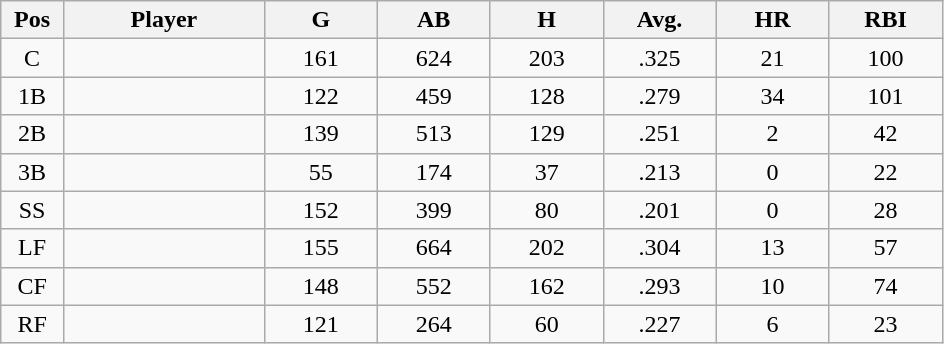<table class="wikitable sortable">
<tr>
<th bgcolor="#DDDDFF" width="5%">Pos</th>
<th bgcolor="#DDDDFF" width="16%">Player</th>
<th bgcolor="#DDDDFF" width="9%">G</th>
<th bgcolor="#DDDDFF" width="9%">AB</th>
<th bgcolor="#DDDDFF" width="9%">H</th>
<th bgcolor="#DDDDFF" width="9%">Avg.</th>
<th bgcolor="#DDDDFF" width="9%">HR</th>
<th bgcolor="#DDDDFF" width="9%">RBI</th>
</tr>
<tr align="center">
<td>C</td>
<td></td>
<td>161</td>
<td>624</td>
<td>203</td>
<td>.325</td>
<td>21</td>
<td>100</td>
</tr>
<tr align="center">
<td>1B</td>
<td></td>
<td>122</td>
<td>459</td>
<td>128</td>
<td>.279</td>
<td>34</td>
<td>101</td>
</tr>
<tr align="center">
<td>2B</td>
<td></td>
<td>139</td>
<td>513</td>
<td>129</td>
<td>.251</td>
<td>2</td>
<td>42</td>
</tr>
<tr align="center">
<td>3B</td>
<td></td>
<td>55</td>
<td>174</td>
<td>37</td>
<td>.213</td>
<td>0</td>
<td>22</td>
</tr>
<tr align="center">
<td>SS</td>
<td></td>
<td>152</td>
<td>399</td>
<td>80</td>
<td>.201</td>
<td>0</td>
<td>28</td>
</tr>
<tr align="center">
<td>LF</td>
<td></td>
<td>155</td>
<td>664</td>
<td>202</td>
<td>.304</td>
<td>13</td>
<td>57</td>
</tr>
<tr align="center">
<td>CF</td>
<td></td>
<td>148</td>
<td>552</td>
<td>162</td>
<td>.293</td>
<td>10</td>
<td>74</td>
</tr>
<tr align="center">
<td>RF</td>
<td></td>
<td>121</td>
<td>264</td>
<td>60</td>
<td>.227</td>
<td>6</td>
<td>23</td>
</tr>
</table>
